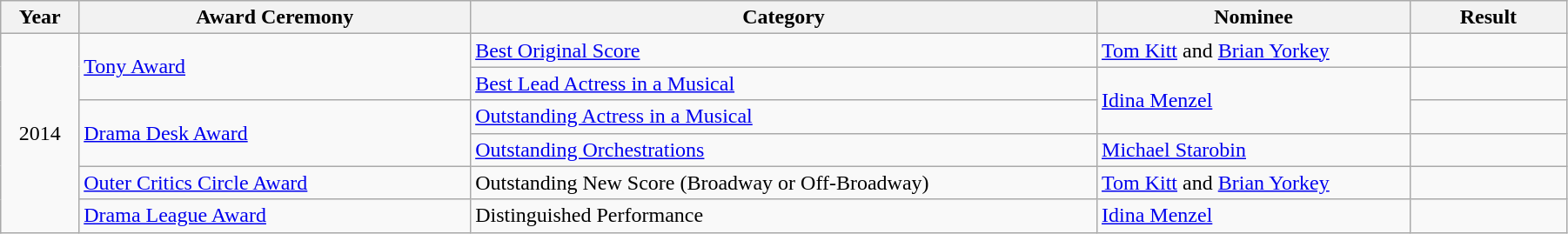<table class="wikitable" style="width:95%;">
<tr>
<th style="width:5%;">Year</th>
<th style="width:25%;">Award Ceremony</th>
<th style="width:40%;">Category</th>
<th style="width:20%;">Nominee</th>
<th style="width:10%;">Result</th>
</tr>
<tr>
<td rowspan="6" style="text-align:center;">2014</td>
<td rowspan="2"><a href='#'>Tony Award</a></td>
<td><a href='#'>Best Original Score</a></td>
<td><a href='#'>Tom Kitt</a> and <a href='#'>Brian Yorkey</a></td>
<td></td>
</tr>
<tr>
<td><a href='#'>Best Lead Actress in a Musical</a></td>
<td rowspan="2"><a href='#'>Idina Menzel</a></td>
<td></td>
</tr>
<tr>
<td rowspan="2"><a href='#'>Drama Desk Award</a></td>
<td><a href='#'>Outstanding Actress in a Musical</a></td>
<td></td>
</tr>
<tr>
<td><a href='#'>Outstanding Orchestrations</a></td>
<td><a href='#'>Michael Starobin</a></td>
<td></td>
</tr>
<tr>
<td rowspan="1"><a href='#'>Outer Critics Circle Award</a></td>
<td>Outstanding New Score (Broadway or Off-Broadway)</td>
<td><a href='#'>Tom Kitt</a> and <a href='#'>Brian Yorkey</a></td>
<td></td>
</tr>
<tr>
<td rowspan="1"><a href='#'>Drama League Award</a></td>
<td>Distinguished Performance</td>
<td><a href='#'>Idina Menzel</a></td>
<td></td>
</tr>
</table>
